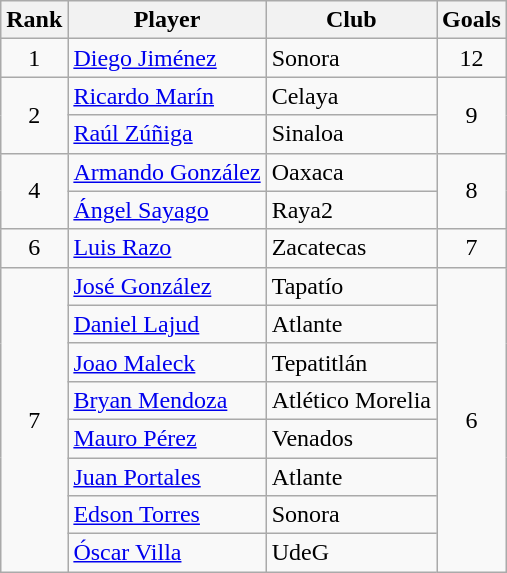<table class="wikitable">
<tr>
<th>Rank</th>
<th>Player</th>
<th>Club</th>
<th>Goals</th>
</tr>
<tr>
<td align=center rowspan=1>1</td>
<td> <a href='#'>Diego Jiménez</a></td>
<td>Sonora</td>
<td align=center rowspan=1>12</td>
</tr>
<tr>
<td align=center rowspan=2>2</td>
<td> <a href='#'>Ricardo Marín</a></td>
<td>Celaya</td>
<td align=center rowspan=2>9</td>
</tr>
<tr>
<td> <a href='#'>Raúl Zúñiga</a></td>
<td>Sinaloa</td>
</tr>
<tr>
<td align=center rowspan=2>4</td>
<td> <a href='#'>Armando González</a></td>
<td>Oaxaca</td>
<td align=center rowspan=2>8</td>
</tr>
<tr>
<td> <a href='#'>Ángel Sayago</a></td>
<td>Raya2</td>
</tr>
<tr>
<td align=center>6</td>
<td> <a href='#'>Luis Razo</a></td>
<td>Zacatecas</td>
<td align=center>7</td>
</tr>
<tr>
<td align=center rowspan=8>7</td>
<td> <a href='#'>José González</a></td>
<td>Tapatío</td>
<td align=center rowspan=8>6</td>
</tr>
<tr>
<td> <a href='#'>Daniel Lajud</a></td>
<td>Atlante</td>
</tr>
<tr>
<td> <a href='#'>Joao Maleck</a></td>
<td>Tepatitlán</td>
</tr>
<tr>
<td> <a href='#'>Bryan Mendoza</a></td>
<td>Atlético Morelia</td>
</tr>
<tr>
<td> <a href='#'>Mauro Pérez</a></td>
<td>Venados</td>
</tr>
<tr>
<td> <a href='#'>Juan Portales</a></td>
<td>Atlante</td>
</tr>
<tr>
<td> <a href='#'>Edson Torres</a></td>
<td>Sonora</td>
</tr>
<tr>
<td> <a href='#'>Óscar Villa</a></td>
<td>UdeG</td>
</tr>
</table>
